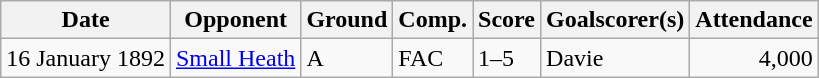<table class="wikitable sortable">
<tr>
<th>Date</th>
<th>Opponent</th>
<th>Ground</th>
<th>Comp.</th>
<th>Score</th>
<th>Goalscorer(s)</th>
<th>Attendance</th>
</tr>
<tr>
<td>16 January 1892</td>
<td><a href='#'>Small Heath</a></td>
<td>A</td>
<td>FAC</td>
<td>1–5</td>
<td>Davie</td>
<td style="text-align:right;">4,000</td>
</tr>
</table>
